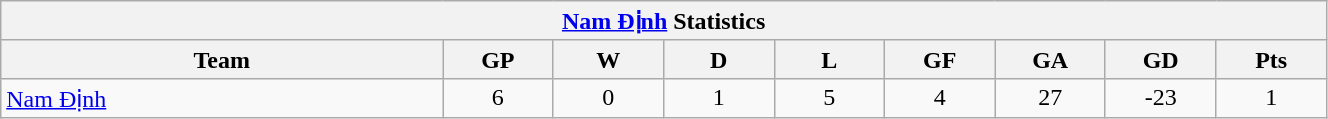<table width=70% class="wikitable" style="text-align:center;">
<tr>
<th colspan=9><a href='#'>Nam Định</a> Statistics</th>
</tr>
<tr>
<th width=20%>Team</th>
<th width=5%>GP</th>
<th width=5%>W</th>
<th width=5%>D</th>
<th width=5%>L</th>
<th width=5%>GF</th>
<th width=5%>GA</th>
<th width=5%>GD</th>
<th width=5%>Pts</th>
</tr>
<tr>
<td style="text-align:left;"> <a href='#'>Nam Định</a></td>
<td>6</td>
<td>0</td>
<td>1</td>
<td>5</td>
<td>4</td>
<td>27</td>
<td>-23</td>
<td>1</td>
</tr>
</table>
